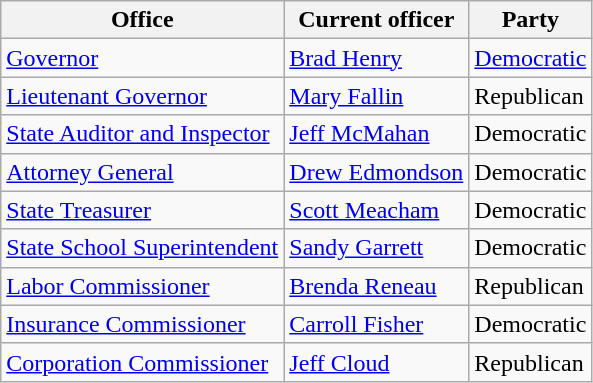<table class=wikitable>
<tr>
<th>Office</th>
<th>Current officer</th>
<th>Party</th>
</tr>
<tr>
<td><a href='#'>Governor</a></td>
<td><a href='#'>Brad Henry</a></td>
<td><a href='#'>Democratic</a></td>
</tr>
<tr>
<td><a href='#'>Lieutenant Governor</a></td>
<td><a href='#'>Mary Fallin</a></td>
<td>Republican</td>
</tr>
<tr>
<td><a href='#'>State Auditor and Inspector</a></td>
<td><a href='#'>Jeff McMahan</a></td>
<td>Democratic</td>
</tr>
<tr>
<td><a href='#'>Attorney General</a></td>
<td><a href='#'>Drew Edmondson</a></td>
<td>Democratic</td>
</tr>
<tr>
<td><a href='#'>State Treasurer</a></td>
<td><a href='#'>Scott Meacham</a></td>
<td>Democratic</td>
</tr>
<tr>
<td><a href='#'>State School Superintendent</a></td>
<td><a href='#'>Sandy Garrett</a></td>
<td>Democratic</td>
</tr>
<tr>
<td><a href='#'>Labor Commissioner</a></td>
<td><a href='#'>Brenda Reneau</a></td>
<td>Republican</td>
</tr>
<tr>
<td><a href='#'>Insurance Commissioner</a></td>
<td><a href='#'>Carroll Fisher</a></td>
<td>Democratic</td>
</tr>
<tr>
<td><a href='#'>Corporation Commissioner</a></td>
<td><a href='#'>Jeff Cloud</a></td>
<td>Republican</td>
</tr>
</table>
